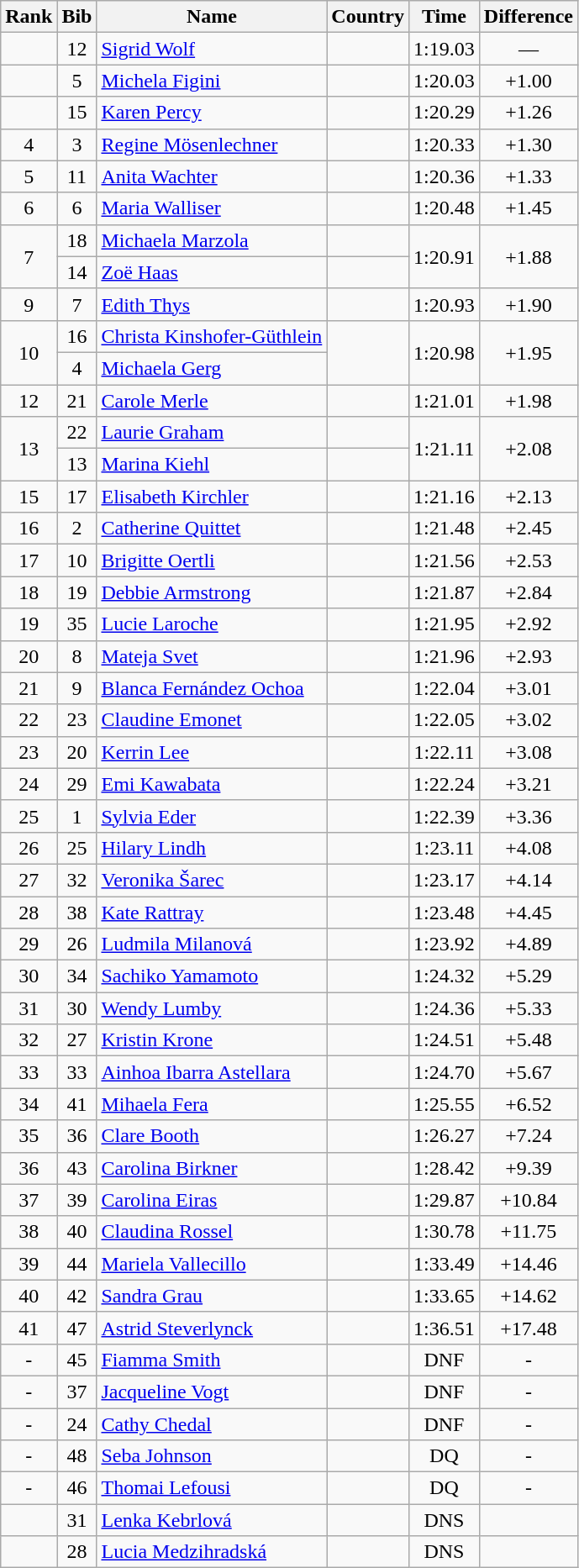<table class="wikitable sortable" style="text-align:center">
<tr>
<th>Rank</th>
<th>Bib</th>
<th>Name</th>
<th>Country</th>
<th>Time</th>
<th>Difference</th>
</tr>
<tr>
<td></td>
<td>12</td>
<td align=left><a href='#'>Sigrid Wolf</a></td>
<td align=left></td>
<td>1:19.03</td>
<td>—</td>
</tr>
<tr>
<td></td>
<td>5</td>
<td align=left><a href='#'>Michela Figini</a></td>
<td align=left></td>
<td>1:20.03</td>
<td>+1.00</td>
</tr>
<tr>
<td></td>
<td>15</td>
<td align=left><a href='#'>Karen Percy</a></td>
<td align=left></td>
<td>1:20.29</td>
<td>+1.26</td>
</tr>
<tr>
<td>4</td>
<td>3</td>
<td align=left><a href='#'>Regine Mösenlechner</a></td>
<td align=left></td>
<td>1:20.33</td>
<td>+1.30</td>
</tr>
<tr>
<td>5</td>
<td>11</td>
<td align=left><a href='#'>Anita Wachter</a></td>
<td align=left></td>
<td>1:20.36</td>
<td>+1.33</td>
</tr>
<tr>
<td>6</td>
<td>6</td>
<td align=left><a href='#'>Maria Walliser</a></td>
<td align=left></td>
<td>1:20.48</td>
<td>+1.45</td>
</tr>
<tr>
<td rowspan=2>7</td>
<td>18</td>
<td align=left><a href='#'>Michaela Marzola</a></td>
<td align=left></td>
<td rowspan=2>1:20.91</td>
<td rowspan=2>+1.88</td>
</tr>
<tr>
<td>14</td>
<td align=left><a href='#'>Zoë Haas</a></td>
<td align=left></td>
</tr>
<tr>
<td>9</td>
<td>7</td>
<td align=left><a href='#'>Edith Thys</a></td>
<td align=left></td>
<td>1:20.93</td>
<td>+1.90</td>
</tr>
<tr>
<td rowspan=2>10</td>
<td>16</td>
<td align=left><a href='#'>Christa Kinshofer-Güthlein</a></td>
<td align=left rowspan=2></td>
<td rowspan=2>1:20.98</td>
<td rowspan=2>+1.95</td>
</tr>
<tr>
<td>4</td>
<td align=left><a href='#'>Michaela Gerg</a></td>
</tr>
<tr>
<td>12</td>
<td>21</td>
<td align=left><a href='#'>Carole Merle</a></td>
<td align=left></td>
<td>1:21.01</td>
<td>+1.98</td>
</tr>
<tr>
<td rowspan=2>13</td>
<td>22</td>
<td align=left><a href='#'>Laurie Graham</a></td>
<td align=left></td>
<td rowspan=2>1:21.11</td>
<td rowspan=2>+2.08</td>
</tr>
<tr>
<td>13</td>
<td align=left><a href='#'>Marina Kiehl</a></td>
<td align=left></td>
</tr>
<tr>
<td>15</td>
<td>17</td>
<td align=left><a href='#'>Elisabeth Kirchler</a></td>
<td align=left></td>
<td>1:21.16</td>
<td>+2.13</td>
</tr>
<tr>
<td>16</td>
<td>2</td>
<td align=left><a href='#'>Catherine Quittet</a></td>
<td align=left></td>
<td>1:21.48</td>
<td>+2.45</td>
</tr>
<tr>
<td>17</td>
<td>10</td>
<td align=left><a href='#'>Brigitte Oertli</a></td>
<td align=left></td>
<td>1:21.56</td>
<td>+2.53</td>
</tr>
<tr>
<td>18</td>
<td>19</td>
<td align=left><a href='#'>Debbie Armstrong</a></td>
<td align=left></td>
<td>1:21.87</td>
<td>+2.84</td>
</tr>
<tr>
<td>19</td>
<td>35</td>
<td align=left><a href='#'>Lucie Laroche</a></td>
<td align=left></td>
<td>1:21.95</td>
<td>+2.92</td>
</tr>
<tr>
<td>20</td>
<td>8</td>
<td align=left><a href='#'>Mateja Svet</a></td>
<td align=left></td>
<td>1:21.96</td>
<td>+2.93</td>
</tr>
<tr>
<td>21</td>
<td>9</td>
<td align=left><a href='#'>Blanca Fernández Ochoa</a></td>
<td align=left></td>
<td>1:22.04</td>
<td>+3.01</td>
</tr>
<tr>
<td>22</td>
<td>23</td>
<td align=left><a href='#'>Claudine Emonet</a></td>
<td align=left></td>
<td>1:22.05</td>
<td>+3.02</td>
</tr>
<tr>
<td>23</td>
<td>20</td>
<td align=left><a href='#'>Kerrin Lee</a></td>
<td align=left></td>
<td>1:22.11</td>
<td>+3.08</td>
</tr>
<tr>
<td>24</td>
<td>29</td>
<td align=left><a href='#'>Emi Kawabata</a></td>
<td align=left></td>
<td>1:22.24</td>
<td>+3.21</td>
</tr>
<tr>
<td>25</td>
<td>1</td>
<td align=left><a href='#'>Sylvia Eder</a></td>
<td align=left></td>
<td>1:22.39</td>
<td>+3.36</td>
</tr>
<tr>
<td>26</td>
<td>25</td>
<td align=left><a href='#'>Hilary Lindh</a></td>
<td align=left></td>
<td>1:23.11</td>
<td>+4.08</td>
</tr>
<tr>
<td>27</td>
<td>32</td>
<td align=left><a href='#'>Veronika Šarec</a></td>
<td align=left></td>
<td>1:23.17</td>
<td>+4.14</td>
</tr>
<tr>
<td>28</td>
<td>38</td>
<td align=left><a href='#'>Kate Rattray</a></td>
<td align=left></td>
<td>1:23.48</td>
<td>+4.45</td>
</tr>
<tr>
<td>29</td>
<td>26</td>
<td align=left><a href='#'>Ludmila Milanová</a></td>
<td align=left></td>
<td>1:23.92</td>
<td>+4.89</td>
</tr>
<tr>
<td>30</td>
<td>34</td>
<td align=left><a href='#'>Sachiko Yamamoto</a></td>
<td align=left></td>
<td>1:24.32</td>
<td>+5.29</td>
</tr>
<tr>
<td>31</td>
<td>30</td>
<td align=left><a href='#'>Wendy Lumby</a></td>
<td align=left></td>
<td>1:24.36</td>
<td>+5.33</td>
</tr>
<tr>
<td>32</td>
<td>27</td>
<td align=left><a href='#'>Kristin Krone</a></td>
<td align=left></td>
<td>1:24.51</td>
<td>+5.48</td>
</tr>
<tr>
<td>33</td>
<td>33</td>
<td align=left><a href='#'>Ainhoa Ibarra Astellara</a></td>
<td align=left></td>
<td>1:24.70</td>
<td>+5.67</td>
</tr>
<tr>
<td>34</td>
<td>41</td>
<td align=left><a href='#'>Mihaela Fera</a></td>
<td align=left></td>
<td>1:25.55</td>
<td>+6.52</td>
</tr>
<tr>
<td>35</td>
<td>36</td>
<td align=left><a href='#'>Clare Booth</a></td>
<td align=left></td>
<td>1:26.27</td>
<td>+7.24</td>
</tr>
<tr>
<td>36</td>
<td>43</td>
<td align=left><a href='#'>Carolina Birkner</a></td>
<td align=left></td>
<td>1:28.42</td>
<td>+9.39</td>
</tr>
<tr>
<td>37</td>
<td>39</td>
<td align=left><a href='#'>Carolina Eiras</a></td>
<td align=left></td>
<td>1:29.87</td>
<td>+10.84</td>
</tr>
<tr>
<td>38</td>
<td>40</td>
<td align=left><a href='#'>Claudina Rossel</a></td>
<td align=left></td>
<td>1:30.78</td>
<td>+11.75</td>
</tr>
<tr>
<td>39</td>
<td>44</td>
<td align=left><a href='#'>Mariela Vallecillo</a></td>
<td align=left></td>
<td>1:33.49</td>
<td>+14.46</td>
</tr>
<tr>
<td>40</td>
<td>42</td>
<td align=left><a href='#'>Sandra Grau</a></td>
<td align=left></td>
<td>1:33.65</td>
<td>+14.62</td>
</tr>
<tr>
<td>41</td>
<td>47</td>
<td align=left><a href='#'>Astrid Steverlynck</a></td>
<td align=left></td>
<td>1:36.51</td>
<td>+17.48</td>
</tr>
<tr>
<td>-</td>
<td>45</td>
<td align=left><a href='#'>Fiamma Smith</a></td>
<td align=left></td>
<td>DNF</td>
<td>-</td>
</tr>
<tr>
<td>-</td>
<td>37</td>
<td align=left><a href='#'>Jacqueline Vogt</a></td>
<td align=left></td>
<td>DNF</td>
<td>-</td>
</tr>
<tr>
<td>-</td>
<td>24</td>
<td align=left><a href='#'>Cathy Chedal</a></td>
<td align=left></td>
<td>DNF</td>
<td>-</td>
</tr>
<tr>
<td>-</td>
<td>48</td>
<td align=left><a href='#'>Seba Johnson</a></td>
<td align=left></td>
<td>DQ</td>
<td>-</td>
</tr>
<tr>
<td>-</td>
<td>46</td>
<td align=left><a href='#'>Thomai Lefousi</a></td>
<td align=left></td>
<td>DQ</td>
<td>-</td>
</tr>
<tr>
<td></td>
<td>31</td>
<td align=left><a href='#'>Lenka Kebrlová</a></td>
<td align=left></td>
<td>DNS</td>
<td></td>
</tr>
<tr>
<td></td>
<td>28</td>
<td align=left><a href='#'>Lucia Medzihradská</a></td>
<td align=left></td>
<td>DNS</td>
<td></td>
</tr>
</table>
